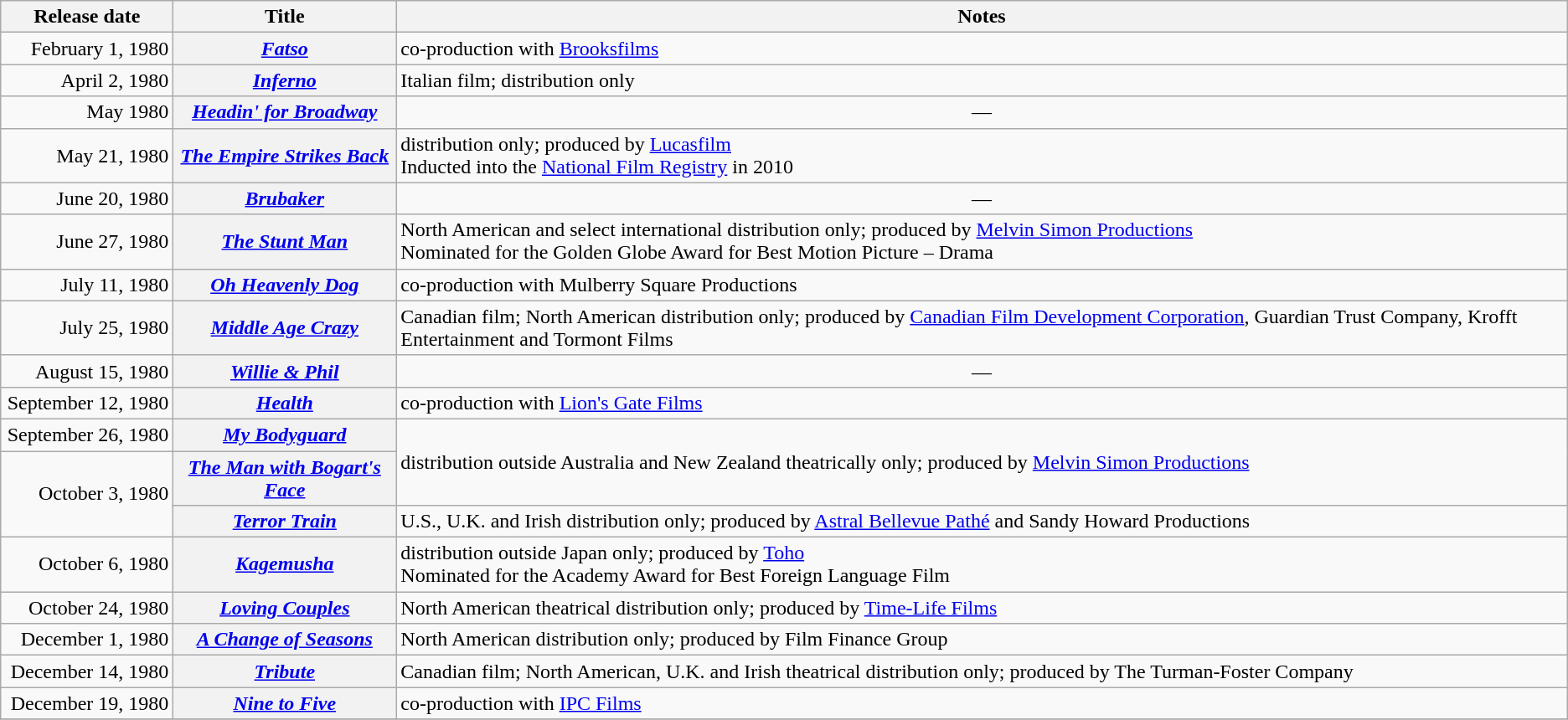<table class="wikitable plainrowheaders sortable">
<tr>
<th scope="col" style="width:130px;">Release date</th>
<th scope="col">Title</th>
<th scope="col" class="unsortable">Notes</th>
</tr>
<tr>
<td style="text-align:right;">February 1, 1980</td>
<th scope="row"><em><a href='#'>Fatso</a></em></th>
<td>co-production with <a href='#'>Brooksfilms</a></td>
</tr>
<tr>
<td style="text-align:right;">April 2, 1980</td>
<th scope="row"><em><a href='#'>Inferno</a></em></th>
<td>Italian film; distribution only</td>
</tr>
<tr>
<td style="text-align:right;">May 1980</td>
<th scope="row"><em><a href='#'>Headin' for Broadway</a></em></th>
<td align="center">—</td>
</tr>
<tr>
<td style="text-align:right;">May 21, 1980</td>
<th scope="row"><em><a href='#'>The Empire Strikes Back</a></em></th>
<td>distribution only; produced by <a href='#'>Lucasfilm</a><br>Inducted into the <a href='#'>National Film Registry</a> in 2010</td>
</tr>
<tr>
<td style="text-align:right;">June 20, 1980</td>
<th scope="row"><em><a href='#'>Brubaker</a></em></th>
<td align="center">—</td>
</tr>
<tr>
<td style="text-align:right;">June 27, 1980</td>
<th scope="row"><em><a href='#'>The Stunt Man</a></em></th>
<td>North American and select international distribution only; produced by <a href='#'>Melvin Simon Productions</a><br>Nominated for the Golden Globe Award for Best Motion Picture – Drama</td>
</tr>
<tr>
<td style="text-align:right;">July 11, 1980</td>
<th scope="row"><em><a href='#'>Oh Heavenly Dog</a></em></th>
<td>co-production with Mulberry Square Productions</td>
</tr>
<tr>
<td style="text-align:right;">July 25, 1980</td>
<th scope="row"><em><a href='#'>Middle Age Crazy</a></em></th>
<td>Canadian film; North American distribution only; produced by <a href='#'>Canadian Film Development Corporation</a>, Guardian Trust Company, Krofft Entertainment and Tormont Films</td>
</tr>
<tr>
<td style="text-align:right;">August 15, 1980</td>
<th scope="row"><em><a href='#'>Willie & Phil</a></em></th>
<td align="center">—</td>
</tr>
<tr>
<td style="text-align:right;">September 12, 1980</td>
<th scope="row"><em><a href='#'>Health</a></em></th>
<td>co-production with <a href='#'>Lion's Gate Films</a></td>
</tr>
<tr>
<td style="text-align:right;">September 26, 1980</td>
<th scope="row"><em><a href='#'>My Bodyguard</a></em></th>
<td rowspan="2">distribution outside Australia and New Zealand theatrically only; produced by <a href='#'>Melvin Simon Productions</a></td>
</tr>
<tr>
<td style="text-align:right;" rowspan="2">October 3, 1980</td>
<th scope="row"><em><a href='#'>The Man with Bogart's Face</a></em></th>
</tr>
<tr>
<th scope="row"><em><a href='#'>Terror Train</a></em></th>
<td>U.S., U.K. and Irish distribution only; produced by <a href='#'>Astral Bellevue Pathé</a> and Sandy Howard Productions</td>
</tr>
<tr>
<td style="text-align:right;">October 6, 1980</td>
<th scope="row"><em><a href='#'>Kagemusha</a></em></th>
<td>distribution outside Japan only; produced by <a href='#'>Toho</a><br>Nominated for the Academy Award for Best Foreign Language Film</td>
</tr>
<tr>
<td style="text-align:right;">October 24, 1980</td>
<th scope="row"><em><a href='#'>Loving Couples</a></em></th>
<td>North American theatrical distribution only; produced by <a href='#'>Time-Life Films</a></td>
</tr>
<tr>
<td style="text-align:right;">December 1, 1980</td>
<th scope="row"><em><a href='#'>A Change of Seasons</a></em></th>
<td>North American distribution only; produced by Film Finance Group</td>
</tr>
<tr>
<td style="text-align:right;">December 14, 1980</td>
<th scope="row"><em><a href='#'>Tribute</a></em></th>
<td>Canadian film; North American, U.K. and Irish theatrical distribution only; produced by The Turman-Foster Company</td>
</tr>
<tr>
<td style="text-align:right;">December 19, 1980</td>
<th scope="row"><em><a href='#'>Nine to Five</a></em></th>
<td>co-production with <a href='#'>IPC Films</a></td>
</tr>
<tr>
</tr>
</table>
